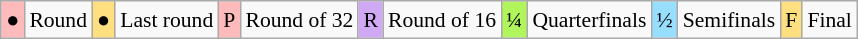<table class="wikitable" style="margin:0.5em auto; font-size:90%; line-height:1.25em; text-align:center;">
<tr>
<td bgcolor="#FFBBBB" align=center>●</td>
<td>Round</td>
<td bgcolor="#FFDF80" align=center>●</td>
<td>Last round</td>
<td bgcolor="#FFBBBB" align=center>P</td>
<td>Round of 32</td>
<td bgcolor="#D0A9F5" align=center>R</td>
<td>Round of 16</td>
<td bgcolor="#AFF55B" align=center>¼</td>
<td>Quarterfinals</td>
<td bgcolor="#97DEFF" align=center>½</td>
<td>Semifinals</td>
<td bgcolor="#FFDF80" align=center>F</td>
<td>Final</td>
</tr>
</table>
